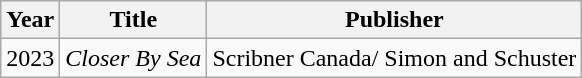<table class="wikitable">
<tr>
<th>Year</th>
<th>Title</th>
<th>Publisher</th>
</tr>
<tr>
<td>2023</td>
<td><em>Closer By Sea</em></td>
<td>Scribner Canada/ Simon and Schuster</td>
</tr>
</table>
